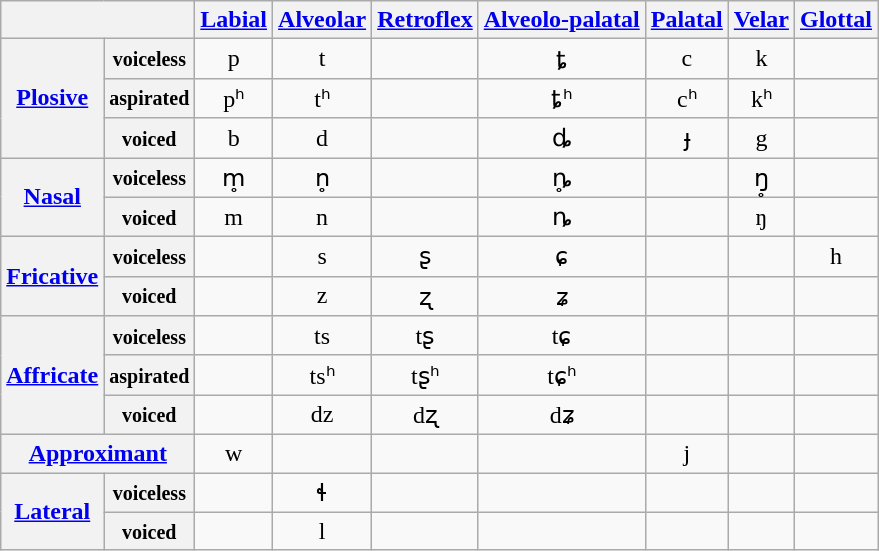<table class="wikitable" style="text-align:center;">
<tr>
<th colspan="2"></th>
<th><a href='#'>Labial</a></th>
<th><a href='#'>Alveolar</a></th>
<th><a href='#'>Retroflex</a></th>
<th><a href='#'>Alveolo-palatal</a></th>
<th><a href='#'>Palatal</a></th>
<th><a href='#'>Velar</a></th>
<th><a href='#'>Glottal</a></th>
</tr>
<tr>
<th rowspan="3"><a href='#'>Plosive</a></th>
<th><small>voiceless</small></th>
<td>p</td>
<td>t</td>
<td></td>
<td>ȶ</td>
<td>c</td>
<td>k</td>
<td></td>
</tr>
<tr>
<th><small>aspirated</small></th>
<td>pʰ</td>
<td>tʰ</td>
<td></td>
<td>ȶʰ</td>
<td>cʰ</td>
<td>kʰ</td>
<td></td>
</tr>
<tr>
<th><small>voiced</small></th>
<td>b</td>
<td>d</td>
<td></td>
<td>ȡ</td>
<td>ɟ</td>
<td>g</td>
<td></td>
</tr>
<tr>
<th rowspan="2"><a href='#'>Nasal</a></th>
<th><small>voiceless</small></th>
<td>m̥</td>
<td>n̥</td>
<td></td>
<td>ȵ̥</td>
<td></td>
<td>ŋ̥</td>
<td></td>
</tr>
<tr>
<th><small>voiced</small></th>
<td>m</td>
<td>n</td>
<td></td>
<td>ȵ</td>
<td></td>
<td>ŋ</td>
<td></td>
</tr>
<tr>
<th rowspan="2"><a href='#'>Fricative</a></th>
<th><small>voiceless</small></th>
<td></td>
<td>s</td>
<td>ʂ</td>
<td>ɕ</td>
<td></td>
<td></td>
<td>h</td>
</tr>
<tr>
<th><small>voiced</small></th>
<td></td>
<td>z</td>
<td>ʐ</td>
<td>ʑ</td>
<td></td>
<td></td>
<td></td>
</tr>
<tr>
<th rowspan="3"><a href='#'>Affricate</a></th>
<th><small>voiceless</small></th>
<td></td>
<td>ts</td>
<td>tʂ</td>
<td>tɕ</td>
<td></td>
<td></td>
<td></td>
</tr>
<tr>
<th><small>aspirated</small></th>
<td></td>
<td>tsʰ</td>
<td>tʂʰ</td>
<td>tɕʰ</td>
<td></td>
<td></td>
<td></td>
</tr>
<tr>
<th><small>voiced</small></th>
<td></td>
<td>dz</td>
<td>dʐ</td>
<td>dʑ</td>
<td></td>
<td></td>
<td></td>
</tr>
<tr>
<th colspan="2"><a href='#'>Approximant</a></th>
<td>w</td>
<td></td>
<td></td>
<td></td>
<td>j</td>
<td></td>
<td></td>
</tr>
<tr>
<th rowspan="2"><a href='#'>Lateral</a></th>
<th><small>voiceless</small></th>
<td></td>
<td>ɬ</td>
<td></td>
<td></td>
<td></td>
<td></td>
<td></td>
</tr>
<tr>
<th><small>voiced</small></th>
<td></td>
<td>l</td>
<td></td>
<td></td>
<td></td>
<td></td>
<td></td>
</tr>
</table>
